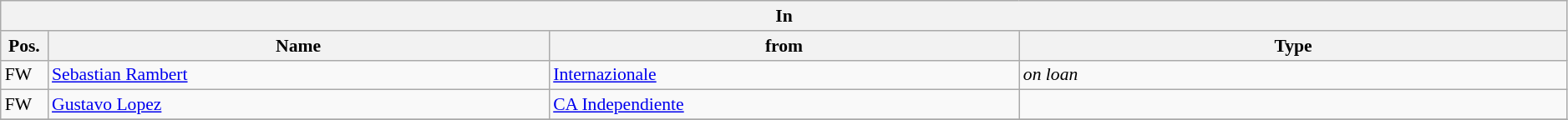<table class="wikitable" style="font-size:90%;width:99%;">
<tr>
<th colspan="4">In</th>
</tr>
<tr>
<th width=3%>Pos.</th>
<th width=32%>Name</th>
<th width=30%>from</th>
<th width=35%>Type</th>
</tr>
<tr>
<td>FW</td>
<td><a href='#'>Sebastian Rambert</a></td>
<td><a href='#'>Internazionale</a></td>
<td><em>on loan</em></td>
</tr>
<tr>
<td>FW</td>
<td><a href='#'>Gustavo Lopez</a></td>
<td><a href='#'>CA Independiente</a></td>
<td></td>
</tr>
<tr>
</tr>
</table>
